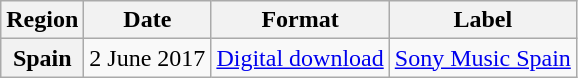<table class="wikitable sortable plainrowheaders" style="text-align:center">
<tr>
<th>Region</th>
<th>Date</th>
<th>Format</th>
<th>Label</th>
</tr>
<tr>
<th scope="row">Spain</th>
<td>2 June 2017</td>
<td><a href='#'>Digital download</a></td>
<td><a href='#'>Sony Music Spain</a></td>
</tr>
</table>
